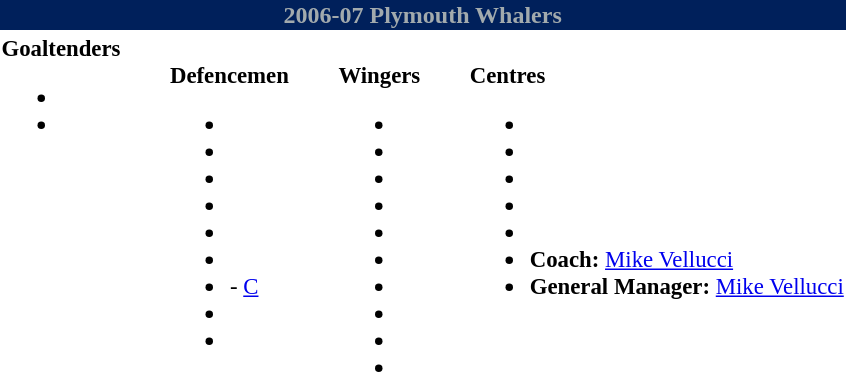<table class="toccolours" style="text-align: left;">
<tr>
<th colspan="7" style="background:#00205B;color:#A2AAAD;text-align:center;">2006-07 Plymouth Whalers</th>
</tr>
<tr>
<td style="font-size:95%; vertical-align:top;"><strong>Goaltenders</strong><br><ul><li> </li><li> </li></ul></td>
<td style="width: 25px;"></td>
<td style="font-size:95%; vertical-align:top;"><br><strong>Defencemen</strong><ul><li> </li><li> </li><li> </li><li> </li><li> </li><li> </li><li>  - <a href='#'>C</a></li><li> </li><li> </li></ul></td>
<td style="width: 25px;"></td>
<td style="font-size:95%; vertical-align:top;"><br><strong>Wingers</strong><ul><li> </li><li> </li><li> </li><li> </li><li> </li><li> </li><li> </li><li> </li><li> </li><li> </li></ul></td>
<td style="width: 25px;"></td>
<td style="font-size:95%; vertical-align:top;"><br><strong>Centres</strong><ul><li> </li><li> </li><li> </li><li> </li><li> </li><li><strong>Coach:</strong>  <a href='#'>Mike Vellucci</a></li><li><strong>General Manager:</strong>  <a href='#'>Mike Vellucci</a></li></ul></td>
</tr>
</table>
